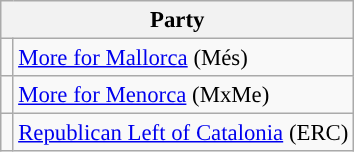<table class="wikitable" style="text-align:left; font-size:95%;">
<tr>
<th colspan="2">Party</th>
</tr>
<tr>
<td width="1"></td>
<td><a href='#'>More for Mallorca</a> (Més)</td>
</tr>
<tr>
<td></td>
<td><a href='#'>More for Menorca</a> (MxMe)</td>
</tr>
<tr>
<td></td>
<td><a href='#'>Republican Left of Catalonia</a> (ERC)</td>
</tr>
</table>
